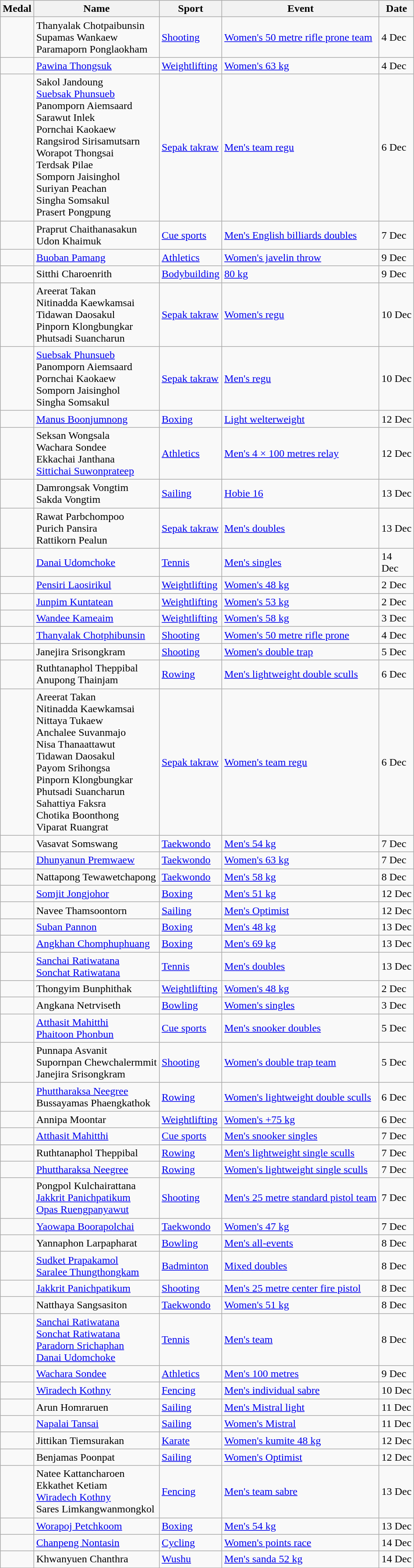<table class="wikitable sortable" style="font-size:100%">
<tr>
<th>Medal</th>
<th>Name</th>
<th>Sport</th>
<th>Event</th>
<th>Date</th>
</tr>
<tr>
<td></td>
<td>Thanyalak Chotpaibunsin <br> Supamas Wankaew <br> Paramaporn Ponglaokham</td>
<td><a href='#'>Shooting</a></td>
<td><a href='#'>Women's 50 metre rifle prone team</a></td>
<td>4 Dec</td>
</tr>
<tr>
<td></td>
<td><a href='#'>Pawina Thongsuk</a></td>
<td><a href='#'>Weightlifting</a></td>
<td><a href='#'>Women's 63 kg</a></td>
<td>4 Dec</td>
</tr>
<tr>
<td></td>
<td>Sakol Jandoung <br> <a href='#'>Suebsak Phunsueb</a> <br> Panomporn Aiemsaard <br> Sarawut Inlek <br> Pornchai Kaokaew <br> Rangsirod Sirisamutsarn <br> Worapot Thongsai <br> Terdsak Pilae <br> Somporn Jaisinghol <br> Suriyan Peachan <br> Singha Somsakul <br> Prasert Pongpung</td>
<td><a href='#'>Sepak takraw</a></td>
<td><a href='#'>Men's team regu</a></td>
<td>6 Dec</td>
</tr>
<tr>
<td></td>
<td>Praprut Chaithanasakun <br> Udon Khaimuk</td>
<td><a href='#'>Cue sports</a></td>
<td><a href='#'>Men's English billiards doubles</a></td>
<td>7 Dec</td>
</tr>
<tr>
<td></td>
<td><a href='#'>Buoban Pamang</a></td>
<td><a href='#'>Athletics</a></td>
<td><a href='#'>Women's javelin throw</a></td>
<td>9 Dec</td>
</tr>
<tr>
<td></td>
<td>Sitthi Charoenrith</td>
<td><a href='#'>Bodybuilding</a></td>
<td><a href='#'>80 kg</a></td>
<td>9 Dec</td>
</tr>
<tr>
<td></td>
<td>Areerat Takan <br> Nitinadda Kaewkamsai <br> Tidawan Daosakul <br> Pinporn Klongbungkar <br> Phutsadi Suancharun</td>
<td><a href='#'>Sepak takraw</a></td>
<td><a href='#'>Women's regu</a></td>
<td>10 Dec</td>
</tr>
<tr>
<td></td>
<td><a href='#'>Suebsak Phunsueb</a> <br> Panomporn Aiemsaard <br> Pornchai Kaokaew <br> Somporn Jaisinghol <br> Singha Somsakul</td>
<td><a href='#'>Sepak takraw</a></td>
<td><a href='#'>Men's regu</a></td>
<td>10 Dec</td>
</tr>
<tr>
<td></td>
<td><a href='#'>Manus Boonjumnong</a></td>
<td><a href='#'>Boxing</a></td>
<td><a href='#'>Light welterweight</a></td>
<td>12 Dec</td>
</tr>
<tr>
<td></td>
<td>Seksan Wongsala <br> Wachara Sondee <br> Ekkachai Janthana <br> <a href='#'>Sittichai Suwonprateep</a></td>
<td><a href='#'>Athletics</a></td>
<td><a href='#'>Men's 4 × 100 metres relay</a></td>
<td>12 Dec</td>
</tr>
<tr>
<td></td>
<td>Damrongsak Vongtim<br> Sakda Vongtim</td>
<td><a href='#'>Sailing</a></td>
<td><a href='#'>Hobie 16</a></td>
<td>13 Dec</td>
</tr>
<tr>
<td></td>
<td>Rawat Parbchompoo <br> Purich Pansira <br> Rattikorn Pealun</td>
<td><a href='#'>Sepak takraw</a></td>
<td><a href='#'>Men's doubles</a></td>
<td>13 Dec</td>
</tr>
<tr>
<td></td>
<td><a href='#'>Danai Udomchoke</a></td>
<td><a href='#'>Tennis</a></td>
<td><a href='#'>Men's singles</a></td>
<td>14<br>Dec</td>
</tr>
<tr>
<td></td>
<td><a href='#'>Pensiri Laosirikul</a></td>
<td><a href='#'>Weightlifting</a></td>
<td><a href='#'>Women's 48 kg</a></td>
<td>2 Dec</td>
</tr>
<tr>
<td></td>
<td><a href='#'>Junpim Kuntatean</a></td>
<td><a href='#'>Weightlifting</a></td>
<td><a href='#'>Women's 53 kg</a></td>
<td>2 Dec</td>
</tr>
<tr>
<td></td>
<td><a href='#'>Wandee Kameaim</a></td>
<td><a href='#'>Weightlifting</a></td>
<td><a href='#'>Women's 58 kg</a></td>
<td>3 Dec</td>
</tr>
<tr>
<td></td>
<td><a href='#'>Thanyalak Chotphibunsin</a></td>
<td><a href='#'>Shooting</a></td>
<td><a href='#'>Women's 50 metre rifle prone</a></td>
<td>4 Dec</td>
</tr>
<tr>
<td></td>
<td>Janejira Srisongkram</td>
<td><a href='#'>Shooting</a></td>
<td><a href='#'>Women's double trap</a></td>
<td>5 Dec</td>
</tr>
<tr>
<td></td>
<td>Ruthtanaphol Theppibal<br>Anupong Thainjam</td>
<td><a href='#'>Rowing</a></td>
<td><a href='#'>Men's lightweight double sculls</a></td>
<td>6 Dec</td>
</tr>
<tr>
<td></td>
<td>Areerat Takan<br>Nitinadda Kaewkamsai<br>Nittaya Tukaew<br>Anchalee Suvanmajo<br>Nisa Thanaattawut<br>Tidawan Daosakul<br>Payom Srihongsa<br>Pinporn Klongbungkar<br>Phutsadi Suancharun<br>Sahattiya Faksra<br>Chotika Boonthong<br>Viparat Ruangrat</td>
<td><a href='#'>Sepak takraw</a></td>
<td><a href='#'>Women's team regu</a></td>
<td>6 Dec</td>
</tr>
<tr>
<td></td>
<td>Vasavat Somswang</td>
<td><a href='#'>Taekwondo</a></td>
<td><a href='#'>Men's 54 kg</a></td>
<td>7 Dec</td>
</tr>
<tr>
<td></td>
<td><a href='#'>Dhunyanun Premwaew</a></td>
<td><a href='#'>Taekwondo</a></td>
<td><a href='#'>Women's 63 kg</a></td>
<td>7 Dec</td>
</tr>
<tr>
<td></td>
<td>Nattapong Tewawetchapong</td>
<td><a href='#'>Taekwondo</a></td>
<td><a href='#'>Men's 58 kg</a></td>
<td>8 Dec</td>
</tr>
<tr>
<td></td>
<td><a href='#'>Somjit Jongjohor</a></td>
<td><a href='#'>Boxing</a></td>
<td><a href='#'>Men's 51 kg</a></td>
<td>12 Dec</td>
</tr>
<tr>
<td></td>
<td>Navee Thamsoontorn</td>
<td><a href='#'>Sailing</a></td>
<td><a href='#'>Men's Optimist</a></td>
<td>12 Dec</td>
</tr>
<tr>
<td></td>
<td><a href='#'>Suban Pannon</a></td>
<td><a href='#'>Boxing</a></td>
<td><a href='#'>Men's 48 kg</a></td>
<td>13 Dec</td>
</tr>
<tr>
<td></td>
<td><a href='#'>Angkhan Chomphuphuang</a></td>
<td><a href='#'>Boxing</a></td>
<td><a href='#'>Men's 69 kg</a></td>
<td>13 Dec</td>
</tr>
<tr>
<td></td>
<td><a href='#'>Sanchai Ratiwatana</a><br><a href='#'>Sonchat Ratiwatana</a></td>
<td><a href='#'>Tennis</a></td>
<td><a href='#'>Men's doubles</a></td>
<td>13 Dec</td>
</tr>
<tr>
<td></td>
<td>Thongyim Bunphithak</td>
<td><a href='#'>Weightlifting</a></td>
<td><a href='#'>Women's 48 kg</a></td>
<td>2 Dec</td>
</tr>
<tr>
<td></td>
<td>Angkana Netrviseth</td>
<td><a href='#'>Bowling</a></td>
<td><a href='#'>Women's singles</a></td>
<td>3 Dec</td>
</tr>
<tr>
<td></td>
<td><a href='#'>Atthasit Mahitthi</a><br><a href='#'>Phaitoon Phonbun</a></td>
<td><a href='#'>Cue sports</a></td>
<td><a href='#'>Men's snooker doubles</a></td>
<td>5 Dec</td>
</tr>
<tr>
<td></td>
<td>Punnapa Asvanit<br>Supornpan Chewchalermmit<br>Janejira Srisongkram</td>
<td><a href='#'>Shooting</a></td>
<td><a href='#'>Women's double trap team</a></td>
<td>5 Dec</td>
</tr>
<tr>
<td></td>
<td><a href='#'>Phuttharaksa Neegree</a><br>Bussayamas Phaengkathok</td>
<td><a href='#'>Rowing</a></td>
<td><a href='#'>Women's lightweight double sculls</a></td>
<td>6 Dec</td>
</tr>
<tr>
<td></td>
<td>Annipa Moontar</td>
<td><a href='#'>Weightlifting</a></td>
<td><a href='#'>Women's +75 kg</a></td>
<td>6 Dec</td>
</tr>
<tr>
<td></td>
<td><a href='#'>Atthasit Mahitthi</a></td>
<td><a href='#'>Cue sports</a></td>
<td><a href='#'>Men's snooker singles</a></td>
<td>7 Dec</td>
</tr>
<tr>
<td></td>
<td>Ruthtanaphol Theppibal</td>
<td><a href='#'>Rowing</a></td>
<td><a href='#'>Men's lightweight single sculls</a></td>
<td>7 Dec</td>
</tr>
<tr>
<td></td>
<td><a href='#'>Phuttharaksa Neegree</a></td>
<td><a href='#'>Rowing</a></td>
<td><a href='#'>Women's lightweight single sculls</a></td>
<td>7 Dec</td>
</tr>
<tr>
<td></td>
<td>Pongpol Kulchairattana<br><a href='#'>Jakkrit Panichpatikum</a><br><a href='#'>Opas Ruengpanyawut</a></td>
<td><a href='#'>Shooting</a></td>
<td><a href='#'>Men's 25 metre standard pistol team</a></td>
<td>7 Dec</td>
</tr>
<tr>
<td></td>
<td><a href='#'>Yaowapa Boorapolchai</a></td>
<td><a href='#'>Taekwondo</a></td>
<td><a href='#'>Women's 47 kg</a></td>
<td>7 Dec</td>
</tr>
<tr>
<td></td>
<td>Yannaphon Larpapharat</td>
<td><a href='#'>Bowling</a></td>
<td><a href='#'>Men's all-events</a></td>
<td>8 Dec</td>
</tr>
<tr>
<td></td>
<td><a href='#'>Sudket Prapakamol</a><br><a href='#'>Saralee Thungthongkam</a></td>
<td><a href='#'>Badminton</a></td>
<td><a href='#'>Mixed doubles</a></td>
<td>8 Dec</td>
</tr>
<tr>
<td></td>
<td><a href='#'>Jakkrit Panichpatikum</a></td>
<td><a href='#'>Shooting</a></td>
<td><a href='#'>Men's 25 metre center fire pistol</a></td>
<td>8 Dec</td>
</tr>
<tr>
<td></td>
<td>Natthaya Sangsasiton</td>
<td><a href='#'>Taekwondo</a></td>
<td><a href='#'>Women's 51 kg</a></td>
<td>8 Dec</td>
</tr>
<tr>
<td></td>
<td><a href='#'>Sanchai Ratiwatana</a><br><a href='#'>Sonchat Ratiwatana</a><br><a href='#'>Paradorn Srichaphan</a><br><a href='#'>Danai Udomchoke</a></td>
<td><a href='#'>Tennis</a></td>
<td><a href='#'>Men's team</a></td>
<td>8 Dec</td>
</tr>
<tr>
<td></td>
<td><a href='#'>Wachara Sondee</a></td>
<td><a href='#'>Athletics</a></td>
<td><a href='#'>Men's 100 metres</a></td>
<td>9 Dec</td>
</tr>
<tr>
<td></td>
<td><a href='#'>Wiradech Kothny</a></td>
<td><a href='#'>Fencing</a></td>
<td><a href='#'>Men's individual sabre</a></td>
<td>10 Dec</td>
</tr>
<tr>
<td></td>
<td>Arun Homraruen</td>
<td><a href='#'>Sailing</a></td>
<td><a href='#'>Men's Mistral light</a></td>
<td>11 Dec</td>
</tr>
<tr>
<td></td>
<td><a href='#'>Napalai Tansai</a></td>
<td><a href='#'>Sailing</a></td>
<td><a href='#'>Women's Mistral</a></td>
<td>11 Dec</td>
</tr>
<tr>
<td></td>
<td>Jittikan Tiemsurakan</td>
<td><a href='#'>Karate</a></td>
<td><a href='#'>Women's kumite 48 kg</a></td>
<td>12 Dec</td>
</tr>
<tr>
<td></td>
<td>Benjamas Poonpat</td>
<td><a href='#'>Sailing</a></td>
<td><a href='#'>Women's Optimist</a></td>
<td>12 Dec</td>
</tr>
<tr>
<td></td>
<td>Natee Kattancharoen<br>Ekkathet Ketiam<br><a href='#'>Wiradech Kothny</a><br>Sares Limkangwanmongkol</td>
<td><a href='#'>Fencing</a></td>
<td><a href='#'>Men's team sabre</a></td>
<td>13 Dec</td>
</tr>
<tr>
<td></td>
<td><a href='#'>Worapoj Petchkoom</a></td>
<td><a href='#'>Boxing</a></td>
<td><a href='#'>Men's 54 kg</a></td>
<td>13 Dec</td>
</tr>
<tr>
<td></td>
<td><a href='#'>Chanpeng Nontasin</a></td>
<td><a href='#'>Cycling</a></td>
<td><a href='#'>Women's points race</a></td>
<td>14 Dec</td>
</tr>
<tr>
<td></td>
<td>Khwanyuen Chanthra</td>
<td><a href='#'>Wushu</a></td>
<td><a href='#'>Men's sanda 52 kg</a></td>
<td>14 Dec</td>
</tr>
</table>
